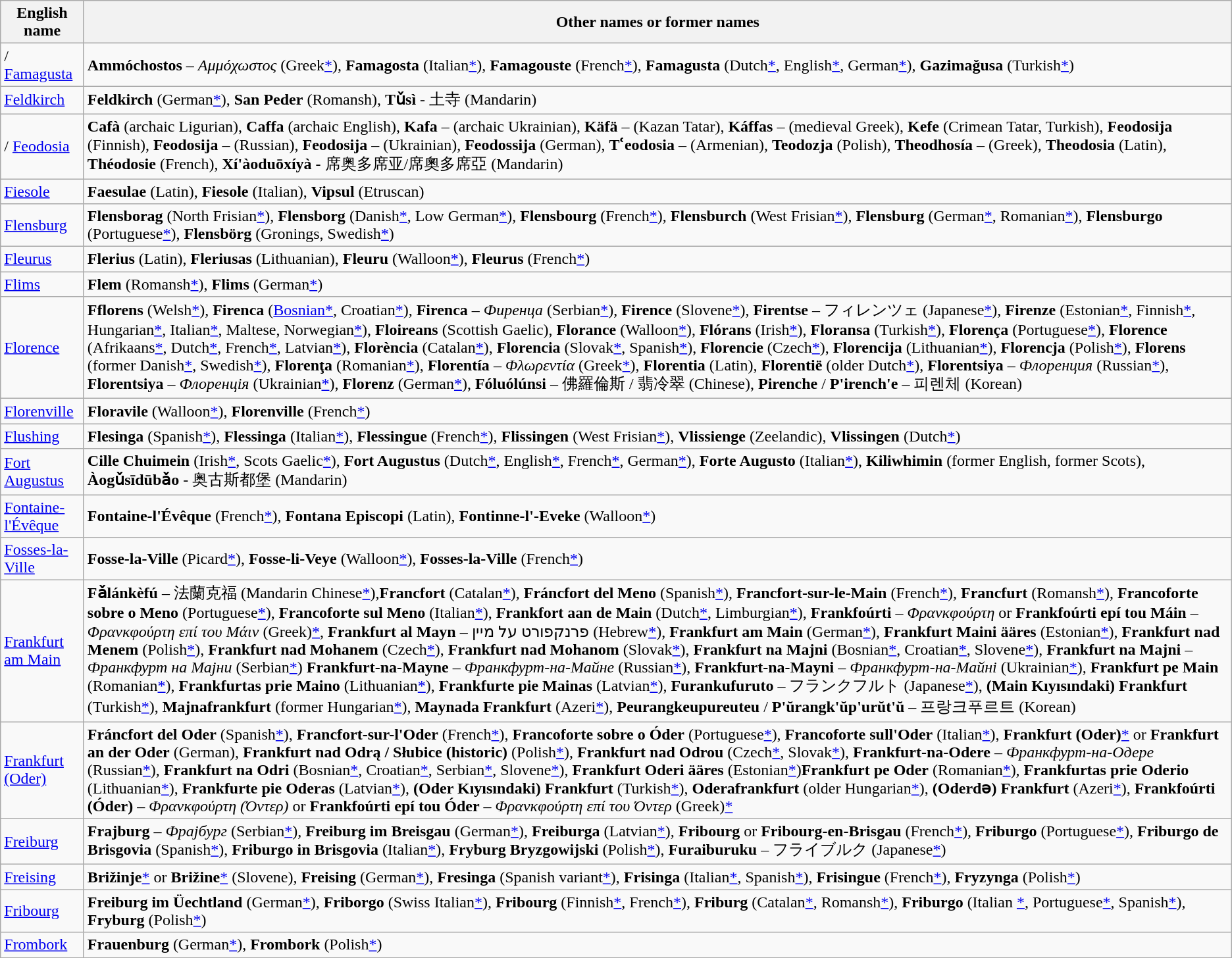<table class="wikitable">
<tr>
<th>English name</th>
<th>Other names or former names</th>
</tr>
<tr>
<td>/ <a href='#'>Famagusta</a></td>
<td><strong>Ammóchostos</strong> – <em>Αμμόχωστος</em> (Greek<a href='#'>*</a>), <strong>Famagosta</strong> (Italian<a href='#'>*</a>), <strong>Famagouste</strong> (French<a href='#'>*</a>), <strong>Famagusta</strong> (Dutch<a href='#'>*</a>, English<a href='#'>*</a>, German<a href='#'>*</a>), <strong>Gazimağusa</strong> (Turkish<a href='#'>*</a>)</td>
</tr>
<tr>
<td> <a href='#'>Feldkirch</a></td>
<td><strong>Feldkirch</strong> (German<a href='#'>*</a>), <strong>San Peder</strong> (Romansh), <strong>Tǔsì</strong> - 土寺 (Mandarin)</td>
</tr>
<tr>
<td>/ <a href='#'>Feodosia</a></td>
<td><strong>Cafà</strong> (archaic Ligurian), <strong>Caffa</strong> (archaic English), <strong>Kafa</strong> –  (archaic Ukrainian), <strong>Käfä</strong> – <em></em> (Kazan Tatar), <strong>Káffas</strong> – <em></em> (medieval Greek), <strong>Kefe</strong> (Crimean Tatar, Turkish), <strong>Feodosija</strong> (Finnish), <strong>Feodosija</strong> – <em></em> (Russian), <strong>Feodosija</strong> – <em></em> (Ukrainian), <strong>Feodossija</strong> (German),  <strong>Tʿeodosia</strong> –  (Armenian), <strong>Teodozja</strong> (Polish), <strong>Theodhosía</strong> – <em></em> (Greek), <strong>Theodosia</strong> (Latin), <strong>Théodosie</strong> (French), <strong>Xí'àoduōxíyà</strong> - 席奥多席亚/席奧多席亞 (Mandarin)</td>
</tr>
<tr>
<td> <a href='#'>Fiesole</a></td>
<td><strong>Faesulae</strong> (Latin), <strong>Fiesole</strong> (Italian), <strong>Vipsul</strong> (Etruscan)</td>
</tr>
<tr>
<td> <a href='#'>Flensburg</a></td>
<td><strong>Flensborag</strong> (North Frisian<a href='#'>*</a>), <strong>Flensborg</strong> (Danish<a href='#'>*</a>, Low German<a href='#'>*</a>), <strong>Flensbourg</strong> (French<a href='#'>*</a>), <strong>Flensburch</strong> (West Frisian<a href='#'>*</a>), <strong>Flensburg</strong> (German<a href='#'>*</a>, Romanian<a href='#'>*</a>), <strong>Flensburgo</strong> (Portuguese<a href='#'>*</a>), <strong>Flensbörg</strong> (Gronings, Swedish<a href='#'>*</a>)</td>
</tr>
<tr>
<td> <a href='#'>Fleurus</a></td>
<td><strong>Flerius</strong> (Latin), <strong>Fleriusas</strong> (Lithuanian), <strong>Fleuru</strong> (Walloon<a href='#'>*</a>), <strong>Fleurus</strong> (French<a href='#'>*</a>)</td>
</tr>
<tr>
<td> <a href='#'>Flims</a></td>
<td><strong>Flem</strong> (Romansh<a href='#'>*</a>), <strong>Flims</strong> (German<a href='#'>*</a>)</td>
</tr>
<tr>
<td> <a href='#'>Florence</a></td>
<td><strong>Fflorens</strong> (Welsh<a href='#'>*</a>), <strong>Firenca</strong> (<a href='#'>Bosnian</a><a href='#'>*</a>, Croatian<a href='#'>*</a>), <strong>Firenca</strong> – <em>Фиренца</em> (Serbian<a href='#'>*</a>), <strong>Firence</strong> (Slovene<a href='#'>*</a>), <strong>Firentse</strong> – フィレンツェ (Japanese<a href='#'>*</a>), <strong>Firenze</strong> (Estonian<a href='#'>*</a>, Finnish<a href='#'>*</a>, Hungarian<a href='#'>*</a>, Italian<a href='#'>*</a>, Maltese, Norwegian<a href='#'>*</a>), <strong>Floireans</strong> (Scottish Gaelic), <strong>Florance</strong> (Walloon<a href='#'>*</a>), <strong>Flórans</strong> (Irish<a href='#'>*</a>), <strong>Floransa</strong> (Turkish<a href='#'>*</a>), <strong>Florença</strong> (Portuguese<a href='#'>*</a>), <strong>Florence</strong> (Afrikaans<a href='#'>*</a>, Dutch<a href='#'>*</a>, French<a href='#'>*</a>, Latvian<a href='#'>*</a>), <strong>Florència</strong> (Catalan<a href='#'>*</a>), <strong>Florencia</strong> (Slovak<a href='#'>*</a>, Spanish<a href='#'>*</a>), <strong>Florencie</strong> (Czech<a href='#'>*</a>), <strong>Florencija</strong> (Lithuanian<a href='#'>*</a>), <strong>Florencja</strong> (Polish<a href='#'>*</a>), <strong>Florens</strong> (former Danish<a href='#'>*</a>, Swedish<a href='#'>*</a>), <strong>Florenţa</strong> (Romanian<a href='#'>*</a>), <strong>Florentía</strong> – <em>Φλωρεντία</em> (Greek<a href='#'>*</a>), <strong>Florentia</strong> (Latin), <strong>Florentië</strong> (older Dutch<a href='#'>*</a>), <strong>Florentsiya</strong> – <em>Флоренция</em> (Russian<a href='#'>*</a>), <strong>Florentsiya</strong> – <em>Флоренція</em> (Ukrainian<a href='#'>*</a>), <strong>Florenz</strong> (German<a href='#'>*</a>), <strong>Fóluólúnsi</strong> – 佛羅倫斯 / 翡冷翠 (Chinese), <strong>Pirenche</strong> / <strong>P'irench'e</strong> – 피렌체 (Korean)</td>
</tr>
<tr>
<td> <a href='#'>Florenville</a></td>
<td><strong>Floravile</strong> (Walloon<a href='#'>*</a>), <strong>Florenville</strong> (French<a href='#'>*</a>)</td>
</tr>
<tr>
<td> <a href='#'>Flushing</a></td>
<td><strong>Flesinga</strong> (Spanish<a href='#'>*</a>), <strong>Flessinga</strong> (Italian<a href='#'>*</a>), <strong>Flessingue</strong> (French<a href='#'>*</a>), <strong>Flissingen</strong> (West Frisian<a href='#'>*</a>), <strong>Vlissienge</strong> (Zeelandic), <strong>Vlissingen</strong> (Dutch<a href='#'>*</a>)</td>
</tr>
<tr>
<td> <a href='#'>Fort Augustus</a></td>
<td><strong>Cille Chuimein</strong> (Irish<a href='#'>*</a>, Scots Gaelic<a href='#'>*</a>), <strong>Fort Augustus</strong> (Dutch<a href='#'>*</a>, English<a href='#'>*</a>, French<a href='#'>*</a>, German<a href='#'>*</a>), <strong>Forte Augusto</strong> (Italian<a href='#'>*</a>), <strong>Kiliwhimin</strong> (former English, former Scots), <strong>Àogǔsīdūbǎo</strong> - 奥古斯都堡 (Mandarin)</td>
</tr>
<tr>
<td> <a href='#'>Fontaine-l'Évêque</a></td>
<td><strong>Fontaine-l'Évêque</strong> (French<a href='#'>*</a>), <strong>Fontana Episcopi</strong> (Latin), <strong>Fontinne-l'-Eveke</strong> (Walloon<a href='#'>*</a>)</td>
</tr>
<tr>
<td> <a href='#'>Fosses-la-Ville</a></td>
<td><strong>Fosse-la-Ville</strong> (Picard<a href='#'>*</a>), <strong>Fosse-li-Veye</strong> (Walloon<a href='#'>*</a>), <strong>Fosses-la-Ville</strong> (French<a href='#'>*</a>)</td>
</tr>
<tr>
<td> <a href='#'>Frankfurt am Main</a></td>
<td><strong>Fǎlánkèfú</strong> – 法蘭克福 (Mandarin Chinese<a href='#'>*</a>),<strong>Francfort</strong> (Catalan<a href='#'>*</a>), <strong>Fráncfort del Meno</strong> (Spanish<a href='#'>*</a>), <strong>Francfort-sur-le-Main</strong> (French<a href='#'>*</a>), <strong>Francfurt</strong> (Romansh<a href='#'>*</a>), <strong>Francoforte sobre o Meno</strong> (Portuguese<a href='#'>*</a>), <strong>Francoforte sul Meno</strong> (Italian<a href='#'>*</a>), <strong>Frankfort aan de Main</strong> (Dutch<a href='#'>*</a>, Limburgian<a href='#'>*</a>), <strong>Frankfoúrti</strong> – <em>Φρανκφούρτη</em> or <strong>Frankfoúrti epí tou Máin</strong> – <em>Φρανκφούρτη επί του Μάιν</em> (Greek)<a href='#'>*</a>, <strong>Frankfurt al Mayn</strong> – פרנקפורט על מיין (Hebrew<a href='#'>*</a>), <strong>Frankfurt am Main</strong> (German<a href='#'>*</a>), <strong>Frankfurt Maini ääres</strong> (Estonian<a href='#'>*</a>), <strong>Frankfurt nad Menem</strong> (Polish<a href='#'>*</a>), <strong>Frankfurt nad Mohanem</strong> (Czech<a href='#'>*</a>), <strong>Frankfurt nad Mohanom</strong> (Slovak<a href='#'>*</a>), <strong>Frankfurt na Majni</strong> (Bosnian<a href='#'>*</a>, Croatian<a href='#'>*</a>, Slovene<a href='#'>*</a>), <strong>Frankfurt na Majni</strong> – <em>Франкфурт на Мајни</em> (Serbian<a href='#'>*</a>) <strong>Frankfurt-na-Mayne</strong> – <em>Франкфурт-на-Майне</em> (Russian<a href='#'>*</a>), <strong>Frankfurt-na-Mayni</strong> – <em>Франкфурт-на-Майні</em> (Ukrainian<a href='#'>*</a>), <strong>Frankfurt pe Main</strong> (Romanian<a href='#'>*</a>), <strong>Frankfurtas prie Maino</strong> (Lithuanian<a href='#'>*</a>), <strong>Frankfurte pie Mainas</strong> (Latvian<a href='#'>*</a>), <strong>Furankufuruto</strong> – フランクフルト (Japanese<a href='#'>*</a>), <strong>(Main Kıyısındaki) Frankfurt</strong> (Turkish<a href='#'>*</a>), <strong>Majnafrankfurt</strong> (former Hungarian<a href='#'>*</a>), <strong>Maynada Frankfurt</strong> (Azeri<a href='#'>*</a>), <strong>Peurangkeupureuteu</strong> / <strong>P'ŭrangk'ŭp'urŭt'ŭ</strong> – 프랑크푸르트 (Korean)</td>
</tr>
<tr>
<td> <a href='#'>Frankfurt (Oder)</a></td>
<td><strong>Fráncfort del Oder</strong> (Spanish<a href='#'>*</a>), <strong>Francfort-sur-l'Oder</strong> (French<a href='#'>*</a>), <strong>Francoforte sobre o Óder</strong> (Portuguese<a href='#'>*</a>), <strong>Francoforte sull'Oder</strong> (Italian<a href='#'>*</a>), <strong>Frankfurt (Oder)</strong><a href='#'>*</a> or <strong>Frankfurt an der Oder</strong> (German), <strong>Frankfurt nad Odrą / Słubice (historic)</strong> (Polish<a href='#'>*</a>), <strong>Frankfurt nad Odrou</strong> (Czech<a href='#'>*</a>, Slovak<a href='#'>*</a>), <strong>Frankfurt-na-Odere</strong> – <em>Франкфурт-на-Одере</em> (Russian<a href='#'>*</a>), <strong>Frankfurt na Odri</strong> (Bosnian<a href='#'>*</a>, Croatian<a href='#'>*</a>, Serbian<a href='#'>*</a>, Slovene<a href='#'>*</a>), <strong>Frankfurt Oderi ääres</strong> (Estonian<a href='#'>*</a>)<strong>Frankfurt pe Oder</strong> (Romanian<a href='#'>*</a>), <strong>Frankfurtas prie Oderio</strong> (Lithuanian<a href='#'>*</a>), <strong>Frankfurte pie Oderas</strong> (Latvian<a href='#'>*</a>), <strong>(Oder Kıyısındaki) Frankfurt</strong> (Turkish<a href='#'>*</a>), <strong>Oderafrankfurt</strong> (older Hungarian<a href='#'>*</a>), <strong>(Oderdə) Frankfurt</strong> (Azeri<a href='#'>*</a>), <strong>Frankfoúrti (Óder)</strong> – <em>Φρανκφούρτη (Όντερ)</em> or <strong>Frankfoúrti epí tou Óder</strong> – <em>Φρανκφούρτη επί του Όντερ</em> (Greek)<a href='#'>*</a></td>
</tr>
<tr>
<td> <a href='#'>Freiburg</a></td>
<td><strong>Frajburg</strong> – <em>Фрајбург</em> (Serbian<a href='#'>*</a>), <strong>Freiburg im Breisgau</strong> (German<a href='#'>*</a>), <strong>Freiburga</strong> (Latvian<a href='#'>*</a>), <strong>Fribourg</strong> or <strong>Fribourg-en-Brisgau</strong> (French<a href='#'>*</a>), <strong>Friburgo</strong> (Portuguese<a href='#'>*</a>), <strong>Friburgo de Brisgovia</strong> (Spanish<a href='#'>*</a>), <strong>Friburgo in Brisgovia</strong> (Italian<a href='#'>*</a>), <strong>Fryburg Bryzgowijski</strong> (Polish<a href='#'>*</a>), <strong>Furaiburuku</strong> – フライブルク (Japanese<a href='#'>*</a>)</td>
</tr>
<tr>
<td> <a href='#'>Freising</a></td>
<td><strong>Brižinje</strong><a href='#'>*</a> or <strong>Brižine</strong><a href='#'>*</a> (Slovene), <strong>Freising</strong> (German<a href='#'>*</a>), <strong>Fresinga</strong> (Spanish variant<a href='#'>*</a>), <strong>Frisinga</strong> (Italian<a href='#'>*</a>, Spanish<a href='#'>*</a>), <strong>Frisingue</strong> (French<a href='#'>*</a>), <strong>Fryzynga</strong> (Polish<a href='#'>*</a>)</td>
</tr>
<tr>
<td> <a href='#'>Fribourg</a></td>
<td><strong>Freiburg im Üechtland</strong> (German<a href='#'>*</a>), <strong>Friborgo</strong> (Swiss Italian<a href='#'>*</a>), <strong>Fribourg</strong> (Finnish<a href='#'>*</a>, French<a href='#'>*</a>), <strong>Friburg</strong> (Catalan<a href='#'>*</a>, Romansh<a href='#'>*</a>), <strong>Friburgo</strong> (Italian <a href='#'>*</a>, Portuguese<a href='#'>*</a>, Spanish<a href='#'>*</a>), <strong>Fryburg</strong> (Polish<a href='#'>*</a>)</td>
</tr>
<tr>
<td> <a href='#'>Frombork</a></td>
<td><strong>Frauenburg</strong> (German<a href='#'>*</a>), <strong>Frombork</strong> (Polish<a href='#'>*</a>)</td>
</tr>
</table>
